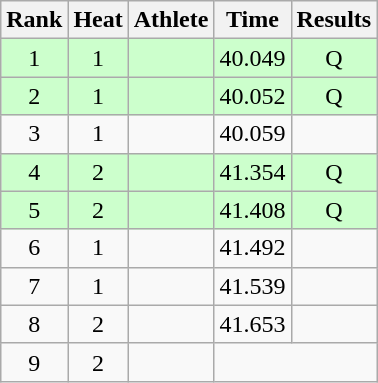<table class="wikitable sortable" style="text-align:center">
<tr>
<th>Rank</th>
<th>Heat</th>
<th>Athlete</th>
<th>Time</th>
<th>Results</th>
</tr>
<tr bgcolor="#ccffcc">
<td>1</td>
<td>1</td>
<td align="left"></td>
<td>40.049</td>
<td>Q</td>
</tr>
<tr bgcolor="#ccffcc">
<td>2</td>
<td>1</td>
<td align="left"></td>
<td>40.052</td>
<td>Q</td>
</tr>
<tr>
<td>3</td>
<td>1</td>
<td align="left"></td>
<td>40.059</td>
<td></td>
</tr>
<tr bgcolor="#ccffcc">
<td>4</td>
<td>2</td>
<td align="left"></td>
<td>41.354</td>
<td>Q</td>
</tr>
<tr bgcolor="#ccffcc">
<td>5</td>
<td>2</td>
<td align="left"></td>
<td>41.408</td>
<td>Q</td>
</tr>
<tr>
<td>6</td>
<td>1</td>
<td align="left"></td>
<td>41.492</td>
<td></td>
</tr>
<tr>
<td>7</td>
<td>1</td>
<td align="left"></td>
<td>41.539</td>
<td></td>
</tr>
<tr>
<td>8</td>
<td>2</td>
<td align="left"></td>
<td>41.653</td>
<td></td>
</tr>
<tr>
<td>9</td>
<td>2</td>
<td align="left"></td>
<td colspan="2"></td>
</tr>
</table>
